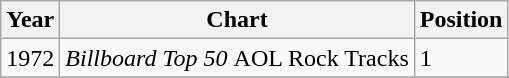<table class="wikitable">
<tr>
<th>Year</th>
<th>Chart</th>
<th>Position</th>
</tr>
<tr>
<td>1972</td>
<td><em>Billboard Top 50 </em> AOL Rock Tracks</td>
<td>1</td>
</tr>
<tr>
</tr>
</table>
